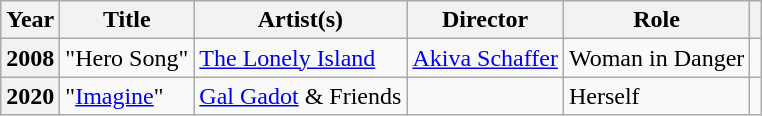<table class="wikitable plainrowheaders" style="text-align: margin;">
<tr>
<th scope="col">Year</th>
<th scope="col">Title</th>
<th scope="col">Artist(s)</th>
<th scope="col">Director</th>
<th scope="col">Role</th>
<th scope="col" class="unsortable"></th>
</tr>
<tr>
<th scope="row">2008</th>
<td>"Hero Song"</td>
<td><a href='#'>The Lonely Island</a></td>
<td><a href='#'>Akiva Schaffer</a></td>
<td>Woman in Danger</td>
<td style="text-align:center;"></td>
</tr>
<tr>
<th scope="row">2020</th>
<td>"<a href='#'>Imagine</a>"</td>
<td><a href='#'>Gal Gadot</a> & Friends</td>
<td></td>
<td>Herself</td>
<td style="text-align:center;"></td>
</tr>
</table>
